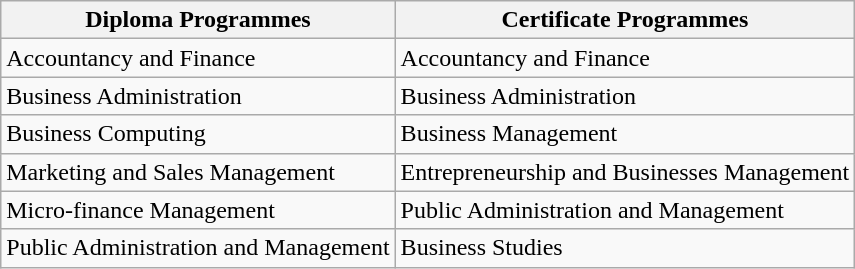<table class="wikitable">
<tr>
<th>Diploma Programmes</th>
<th>Certificate Programmes</th>
</tr>
<tr>
<td>Accountancy and Finance</td>
<td>Accountancy and Finance</td>
</tr>
<tr>
<td>Business Administration</td>
<td>Business Administration</td>
</tr>
<tr>
<td>Business Computing</td>
<td>Business Management</td>
</tr>
<tr>
<td>Marketing and Sales Management</td>
<td>Entrepreneurship and Businesses Management</td>
</tr>
<tr>
<td>Micro-finance Management</td>
<td>Public Administration and Management</td>
</tr>
<tr>
<td>Public Administration and Management</td>
<td>Business Studies</td>
</tr>
</table>
